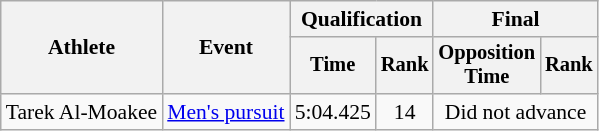<table class=wikitable style=font-size:90%;text-align:center>
<tr>
<th rowspan="2">Athlete</th>
<th rowspan="2">Event</th>
<th colspan=2>Qualification</th>
<th colspan=2>Final</th>
</tr>
<tr style="font-size:95%">
<th>Time</th>
<th>Rank</th>
<th>Opposition<br>Time</th>
<th>Rank</th>
</tr>
<tr>
<td align=left>Tarek Al-Moakee</td>
<td align=left><a href='#'>Men's pursuit</a></td>
<td>5:04.425</td>
<td>14</td>
<td colspan=2>Did not advance</td>
</tr>
</table>
